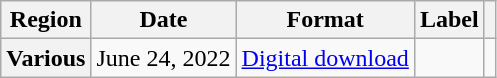<table class="wikitable plainrowheaders">
<tr>
<th scope="col">Region</th>
<th scope="col">Date</th>
<th scope="col">Format</th>
<th scope="col">Label</th>
<th scope="col"></th>
</tr>
<tr>
<th scope="row">Various</th>
<td>June 24, 2022</td>
<td><a href='#'>Digital download</a></td>
<td></td>
<td></td>
</tr>
</table>
